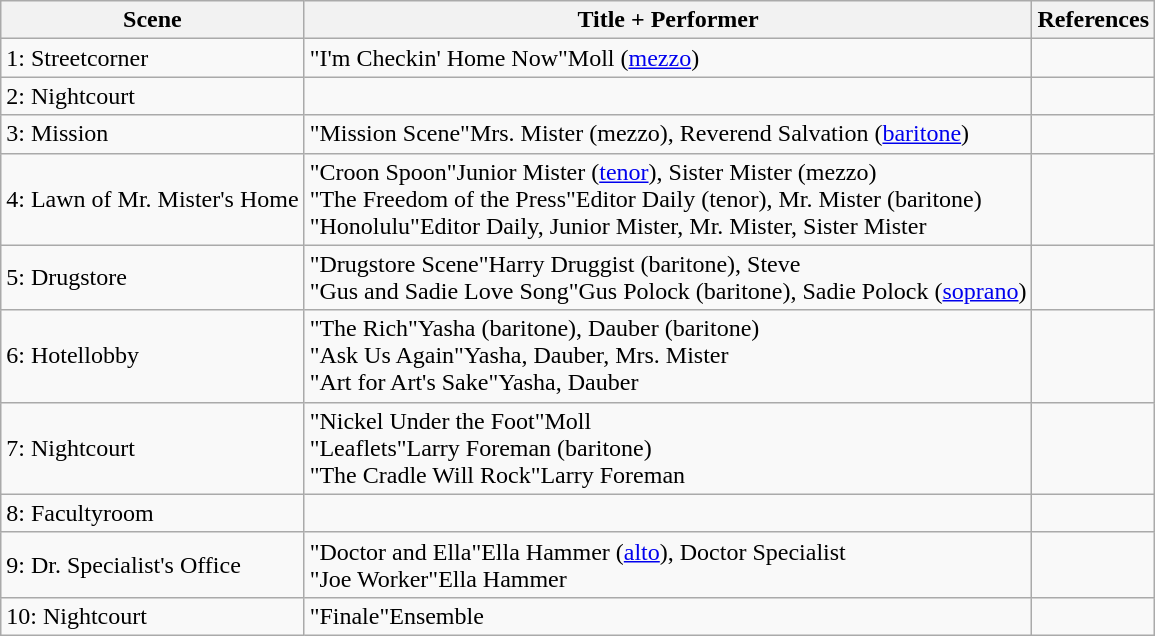<table class="wikitable">
<tr>
<th>Scene</th>
<th>Title + Performer</th>
<th>References</th>
</tr>
<tr>
<td>1: Streetcorner</td>
<td>"I'm Checkin' Home Now"Moll (<a href='#'>mezzo</a>)</td>
<td></td>
</tr>
<tr>
<td>2: Nightcourt</td>
<td></td>
<td></td>
</tr>
<tr>
<td>3: Mission</td>
<td>"Mission Scene"Mrs. Mister (mezzo), Reverend Salvation (<a href='#'>baritone</a>)</td>
<td></td>
</tr>
<tr>
<td>4: Lawn of Mr. Mister's Home</td>
<td>"Croon Spoon"Junior Mister (<a href='#'>tenor</a>), Sister Mister (mezzo)<br>"The Freedom of the Press"Editor Daily (tenor), Mr. Mister (baritone)<br>"Honolulu"Editor Daily, Junior Mister, Mr. Mister, Sister Mister</td>
<td><br><br></td>
</tr>
<tr>
<td>5: Drugstore</td>
<td>"Drugstore Scene"Harry Druggist (baritone), Steve<br>"Gus and Sadie Love Song"Gus Polock (baritone), Sadie Polock (<a href='#'>soprano</a>)</td>
<td><br></td>
</tr>
<tr>
<td>6: Hotellobby</td>
<td>"The Rich"Yasha (baritone), Dauber (baritone)<br>"Ask Us Again"Yasha, Dauber, Mrs. Mister<br>"Art for Art's Sake"Yasha, Dauber</td>
<td><br><br></td>
</tr>
<tr>
<td>7: Nightcourt</td>
<td>"Nickel Under the Foot"Moll<br>"Leaflets"Larry Foreman (baritone)<br>"The Cradle Will Rock"Larry Foreman</td>
<td><br><br></td>
</tr>
<tr>
<td>8: Facultyroom</td>
<td></td>
<td></td>
</tr>
<tr>
<td>9: Dr. Specialist's Office</td>
<td>"Doctor and Ella"Ella Hammer (<a href='#'>alto</a>), Doctor Specialist<br>"Joe Worker"Ella Hammer</td>
<td><br></td>
</tr>
<tr>
<td>10: Nightcourt</td>
<td>"Finale"Ensemble</td>
<td></td>
</tr>
</table>
